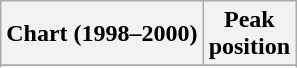<table class="wikitable sortable plainrowheaders" style="text-align:center">
<tr>
<th scope="col">Chart (1998–2000)</th>
<th scope="col">Peak<br>position</th>
</tr>
<tr>
</tr>
<tr>
</tr>
<tr>
</tr>
<tr>
</tr>
<tr>
</tr>
<tr>
</tr>
<tr>
</tr>
<tr>
</tr>
<tr>
</tr>
<tr>
</tr>
<tr>
</tr>
</table>
